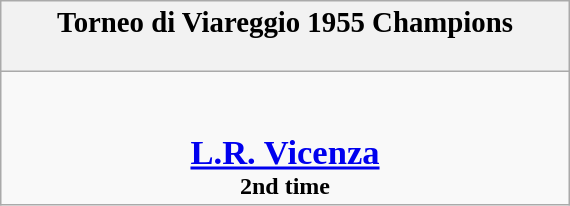<table class="wikitable" style="margin: 0 auto; width: 30%;">
<tr>
<th><big>Torneo di Viareggio 1955 Champions</big><br><br></th>
</tr>
<tr>
<td align=center><br><br><big><big><strong><a href='#'>L.R. Vicenza</a></strong><br></big></big><strong>2nd time</strong></td>
</tr>
</table>
